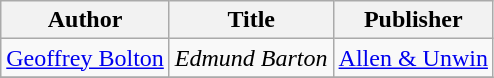<table class="wikitable">
<tr>
<th>Author</th>
<th>Title</th>
<th>Publisher</th>
</tr>
<tr>
<td><a href='#'>Geoffrey Bolton</a></td>
<td><em>Edmund Barton</em></td>
<td><a href='#'>Allen & Unwin</a></td>
</tr>
<tr>
</tr>
</table>
